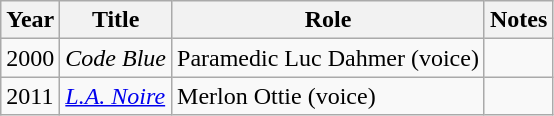<table class="wikitable sortable">
<tr>
<th>Year</th>
<th>Title</th>
<th>Role</th>
<th>Notes</th>
</tr>
<tr>
<td>2000</td>
<td><em>Code Blue</em></td>
<td>Paramedic Luc Dahmer (voice)</td>
<td></td>
</tr>
<tr>
<td>2011</td>
<td><em><a href='#'>L.A. Noire</a></em></td>
<td>Merlon Ottie (voice)</td>
<td></td>
</tr>
</table>
